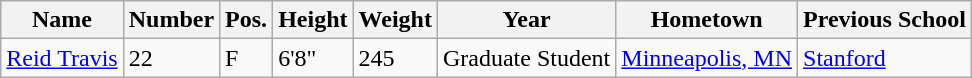<table class="wikitable sortable" border="1">
<tr>
<th>Name</th>
<th>Number</th>
<th>Pos.</th>
<th>Height</th>
<th>Weight</th>
<th>Year</th>
<th>Hometown</th>
<th class="unsortable">Previous School</th>
</tr>
<tr>
<td><a href='#'>Reid Travis</a></td>
<td>22</td>
<td>F</td>
<td>6'8"</td>
<td>245</td>
<td>Graduate Student</td>
<td><a href='#'>Minneapolis, MN</a></td>
<td><a href='#'>Stanford</a></td>
</tr>
</table>
